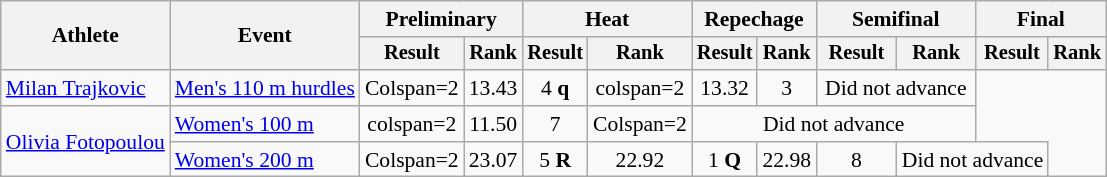<table class="wikitable" style="font-size:90%">
<tr>
<th rowspan="2">Athlete</th>
<th rowspan="2">Event</th>
<th colspan="2">Preliminary</th>
<th colspan="2">Heat</th>
<th colspan="2">Repechage</th>
<th colspan="2">Semifinal</th>
<th colspan="2">Final</th>
</tr>
<tr style="font-size:95%">
<th>Result</th>
<th>Rank</th>
<th>Result</th>
<th>Rank</th>
<th>Result</th>
<th>Rank</th>
<th>Result</th>
<th>Rank</th>
<th>Result</th>
<th>Rank</th>
</tr>
<tr align=center>
<td align=left><a href='#'>Milan Trajkovic</a></td>
<td align=left><a href='#'>Men's 110 m hurdles</a></td>
<td>Colspan=2</td>
<td>13.43</td>
<td>4 <strong>q</strong></td>
<td>colspan=2 </td>
<td>13.32</td>
<td>3</td>
<td colspan="2">Did not advance</td>
</tr>
<tr align=center>
<td align=left rowspan=2><a href='#'>Olivia Fotopoulou</a></td>
<td align=left><a href='#'>Women's 100 m</a></td>
<td>colspan=2 </td>
<td>11.50</td>
<td>7</td>
<td>Colspan=2</td>
<td Colspan=4>Did not advance</td>
</tr>
<tr align=center>
<td align=left><a href='#'>Women's 200 m</a></td>
<td>Colspan=2</td>
<td>23.07</td>
<td>5 <strong>R</strong></td>
<td>22.92 <strong></strong></td>
<td>1 <strong>Q</strong></td>
<td>22.98</td>
<td>8</td>
<td colspan=2>Did not advance</td>
</tr>
</table>
